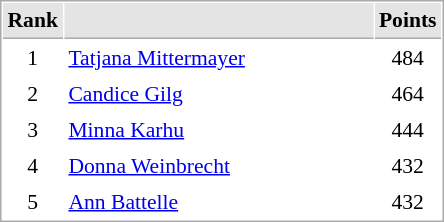<table cellspacing="1" cellpadding="3" style="border:1px solid #AAAAAA;font-size:90%">
<tr bgcolor="#E4E4E4">
<th style="border-bottom:1px solid #AAAAAA" width=10>Rank</th>
<th style="border-bottom:1px solid #AAAAAA" width=200></th>
<th style="border-bottom:1px solid #AAAAAA" width=20>Points</th>
</tr>
<tr>
<td align="center">1</td>
<td> <a href='#'>Tatjana Mittermayer</a></td>
<td align=center>484</td>
</tr>
<tr>
<td align="center">2</td>
<td> <a href='#'>Candice Gilg</a></td>
<td align=center>464</td>
</tr>
<tr>
<td align="center">3</td>
<td> <a href='#'>Minna Karhu</a></td>
<td align=center>444</td>
</tr>
<tr>
<td align="center">4</td>
<td> <a href='#'>Donna Weinbrecht</a></td>
<td align=center>432</td>
</tr>
<tr>
<td align="center">5</td>
<td> <a href='#'>Ann Battelle</a></td>
<td align=center>432</td>
</tr>
</table>
